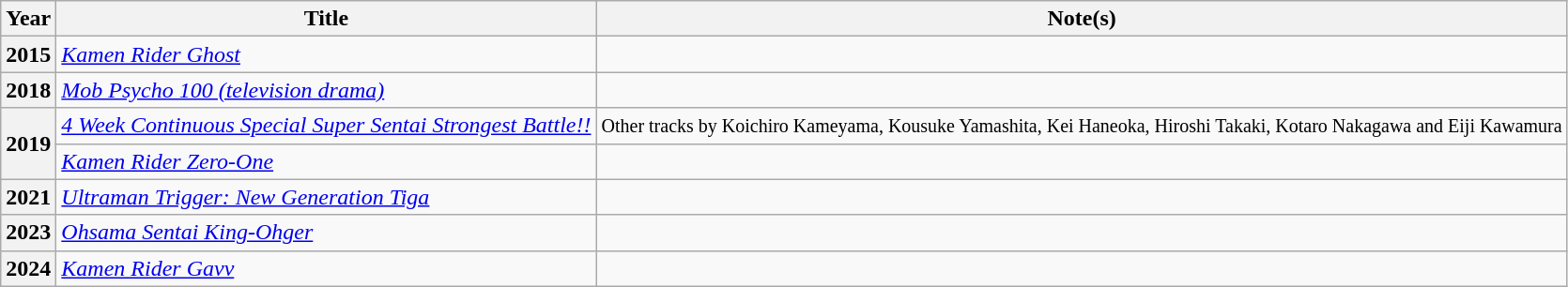<table class="wikitable sortable">
<tr>
<th>Year</th>
<th>Title</th>
<th class="unsortable">Note(s)</th>
</tr>
<tr>
<th>2015</th>
<td><em><a href='#'>Kamen Rider Ghost</a></em></td>
<td></td>
</tr>
<tr>
<th>2018</th>
<td><em><a href='#'>Mob Psycho 100 (television drama)</a></em></td>
<td></td>
</tr>
<tr>
<th rowspan="2">2019</th>
<td><em><a href='#'>4 Week Continuous Special Super Sentai Strongest Battle!!</a></em></td>
<td><small>Other tracks by Koichiro Kameyama, Kousuke Yamashita, Kei Haneoka, Hiroshi Takaki, Kotaro Nakagawa and Eiji Kawamura</small></td>
</tr>
<tr>
<td><em><a href='#'>Kamen Rider Zero-One</a></em></td>
<td></td>
</tr>
<tr>
<th>2021</th>
<td><em><a href='#'>Ultraman Trigger: New Generation Tiga</a></em></td>
<td></td>
</tr>
<tr>
<th>2023</th>
<td><em><a href='#'>Ohsama Sentai King-Ohger</a></em></td>
</tr>
<tr>
<th>2024</th>
<td><em><a href='#'>Kamen Rider Gavv</a></em></td>
<td></td>
</tr>
</table>
